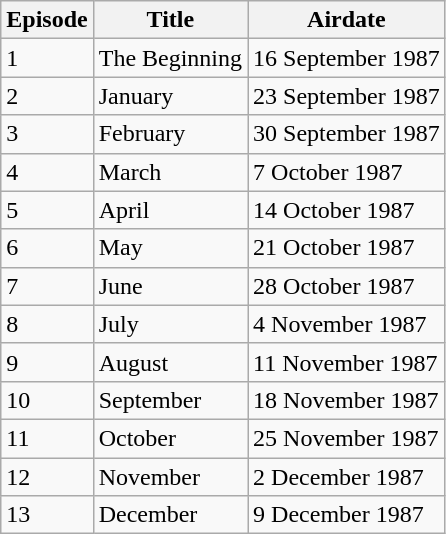<table class="wikitable">
<tr>
<th>Episode</th>
<th>Title</th>
<th>Airdate</th>
</tr>
<tr>
<td>1</td>
<td>The Beginning</td>
<td>16 September 1987</td>
</tr>
<tr>
<td>2</td>
<td>January</td>
<td>23 September 1987</td>
</tr>
<tr>
<td>3</td>
<td>February</td>
<td>30 September 1987</td>
</tr>
<tr>
<td>4</td>
<td>March</td>
<td>7 October 1987</td>
</tr>
<tr>
<td>5</td>
<td>April</td>
<td>14 October 1987</td>
</tr>
<tr>
<td>6</td>
<td>May</td>
<td>21 October 1987</td>
</tr>
<tr>
<td>7</td>
<td>June</td>
<td>28 October 1987</td>
</tr>
<tr>
<td>8</td>
<td>July</td>
<td>4 November 1987</td>
</tr>
<tr>
<td>9</td>
<td>August</td>
<td>11 November 1987</td>
</tr>
<tr>
<td>10</td>
<td>September</td>
<td>18 November 1987</td>
</tr>
<tr>
<td>11</td>
<td>October</td>
<td>25 November 1987</td>
</tr>
<tr>
<td>12</td>
<td>November</td>
<td>2 December 1987</td>
</tr>
<tr>
<td>13</td>
<td>December</td>
<td>9 December 1987</td>
</tr>
</table>
